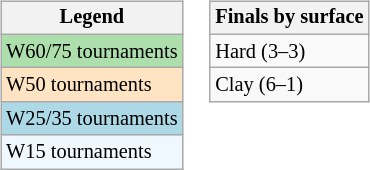<table>
<tr valign=top>
<td><br><table class=wikitable style="font-size:85%">
<tr>
<th>Legend</th>
</tr>
<tr style="background:#addfad;">
<td>W60/75 tournaments</td>
</tr>
<tr style="background:#ffe4c4;">
<td>W50 tournaments</td>
</tr>
<tr style="background:lightblue;">
<td>W25/35 tournaments</td>
</tr>
<tr style="background:#f0f8ff;">
<td>W15 tournaments</td>
</tr>
</table>
</td>
<td><br><table class="wikitable" style="font-size:85%;">
<tr>
<th>Finals by surface</th>
</tr>
<tr>
<td>Hard (3–3)</td>
</tr>
<tr>
<td>Clay (6–1)</td>
</tr>
</table>
</td>
</tr>
</table>
